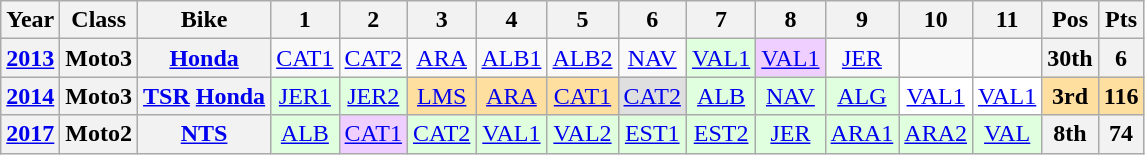<table class="wikitable" style="text-align:center">
<tr>
<th>Year</th>
<th>Class</th>
<th>Bike</th>
<th>1</th>
<th>2</th>
<th>3</th>
<th>4</th>
<th>5</th>
<th>6</th>
<th>7</th>
<th>8</th>
<th>9</th>
<th>10</th>
<th>11</th>
<th>Pos</th>
<th>Pts</th>
</tr>
<tr>
<th><a href='#'>2013</a></th>
<th>Moto3</th>
<th><a href='#'>Honda</a></th>
<td style="background:#;"><a href='#'>CAT1</a><br></td>
<td style="background:#;"><a href='#'>CAT2</a><br></td>
<td style="background:#;"><a href='#'>ARA</a><br></td>
<td style="background:#;"><a href='#'>ALB1</a><br></td>
<td style="background:#;"><a href='#'>ALB2</a><br></td>
<td style="background:#;"><a href='#'>NAV</a><br></td>
<td style="background:#dfffdf;"><a href='#'>VAL1</a><br></td>
<td style="background:#efcfff;"><a href='#'>VAL1</a><br></td>
<td style="background:#;"><a href='#'>JER</a><br></td>
<td></td>
<td></td>
<th>30th</th>
<th>6</th>
</tr>
<tr>
<th><a href='#'>2014</a></th>
<th>Moto3</th>
<th><a href='#'>TSR</a> <a href='#'>Honda</a></th>
<td style="background:#dfffdf;"><a href='#'>JER1</a><br></td>
<td style="background:#dfffdf;"><a href='#'>JER2</a><br></td>
<td style="background:#ffdf9f;"><a href='#'>LMS</a><br></td>
<td style="background:#ffdf9f;"><a href='#'>ARA</a><br></td>
<td style="background:#ffdf9f;"><a href='#'>CAT1</a><br></td>
<td style="background:#dfdfdf;"><a href='#'>CAT2</a><br></td>
<td style="background:#dfffdf;"><a href='#'>ALB</a><br></td>
<td style="background:#dfffdf;"><a href='#'>NAV</a><br></td>
<td style="background:#dfffdf;"><a href='#'>ALG</a><br></td>
<td style="background:#ffffff;"><a href='#'>VAL1</a><br></td>
<td style="background:#ffffff;"><a href='#'>VAL1</a><br></td>
<th style="background:#ffdf9f;">3rd</th>
<th style="background:#ffdf9f;">116</th>
</tr>
<tr>
<th><a href='#'>2017</a></th>
<th align="left">Moto2</th>
<th><a href='#'>NTS</a></th>
<td style="background:#dfffdf;"><a href='#'>ALB</a><br></td>
<td style="background:#efcfff;"><a href='#'>CAT1</a><br></td>
<td style="background:#dfffdf;"><a href='#'>CAT2</a><br></td>
<td style="background:#dfffdf;"><a href='#'>VAL1</a><br></td>
<td style="background:#dfffdf;"><a href='#'>VAL2</a><br></td>
<td style="background:#dfffdf;"><a href='#'>EST1</a><br></td>
<td style="background:#dfffdf;"><a href='#'>EST2</a><br></td>
<td style="background:#dfffdf;"><a href='#'>JER</a><br></td>
<td style="background:#dfffdf;"><a href='#'>ARA1</a><br></td>
<td style="background:#dfffdf;"><a href='#'>ARA2</a><br></td>
<td style="background:#dfffdf;"><a href='#'>VAL</a><br></td>
<th>8th</th>
<th>74</th>
</tr>
</table>
